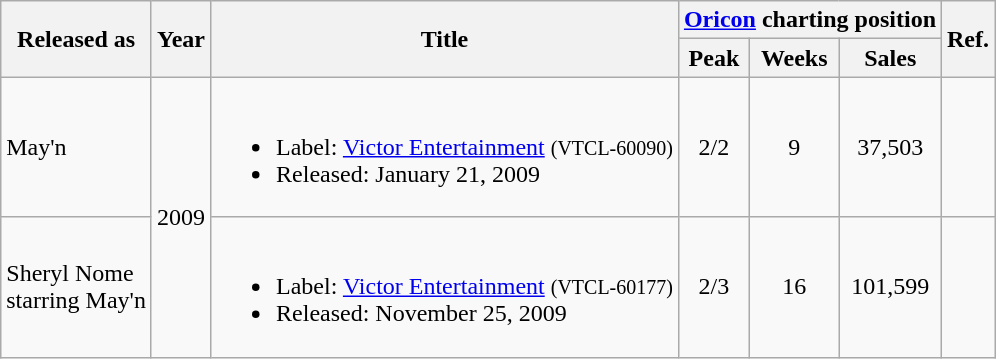<table class="wikitable">
<tr>
<th rowspan="2">Released as</th>
<th rowspan="2">Year</th>
<th rowspan="2">Title</th>
<th colspan="3"><a href='#'>Oricon</a> charting position</th>
<th rowspan="2">Ref.</th>
</tr>
<tr>
<th>Peak</th>
<th>Weeks</th>
<th>Sales</th>
</tr>
<tr>
<td>May'n</td>
<td rowspan="2">2009</td>
<td><br><ul><li>Label: <a href='#'>Victor Entertainment</a> <small>(VTCL-60090)</small></li><li>Released: January 21, 2009</li></ul></td>
<td style="text-align:center;">2/2</td>
<td style="text-align:center;">9</td>
<td style="text-align:center;">37,503</td>
<td style="text-align:center;"></td>
</tr>
<tr>
<td>Sheryl Nome<br>starring May'n</td>
<td><br><ul><li>Label: <a href='#'>Victor Entertainment</a> <small>(VTCL-60177)</small></li><li>Released: November 25, 2009</li></ul></td>
<td style="text-align:center;">2/3</td>
<td style="text-align:center;">16</td>
<td style="text-align:center;">101,599</td>
<td style="text-align:center;"></td>
</tr>
</table>
